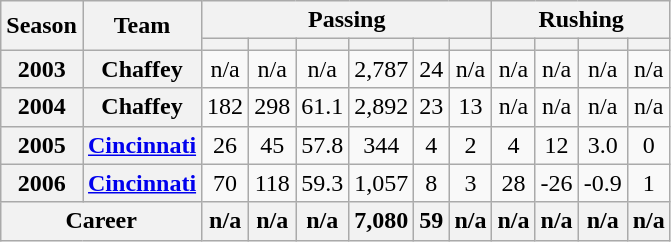<table class="wikitable" style="text-align:center;">
<tr>
<th rowspan="2">Season</th>
<th rowspan="2">Team</th>
<th colspan="6">Passing</th>
<th colspan="4">Rushing</th>
</tr>
<tr>
<th></th>
<th></th>
<th></th>
<th></th>
<th></th>
<th></th>
<th></th>
<th></th>
<th></th>
<th></th>
</tr>
<tr>
<th>2003</th>
<th>Chaffey</th>
<td>n/a</td>
<td>n/a</td>
<td>n/a</td>
<td>2,787</td>
<td>24</td>
<td>n/a</td>
<td>n/a</td>
<td>n/a</td>
<td>n/a</td>
<td>n/a</td>
</tr>
<tr>
<th>2004</th>
<th>Chaffey</th>
<td>182</td>
<td>298</td>
<td>61.1</td>
<td>2,892</td>
<td>23</td>
<td>13</td>
<td>n/a</td>
<td>n/a</td>
<td>n/a</td>
<td>n/a</td>
</tr>
<tr>
<th>2005</th>
<th><a href='#'>Cincinnati</a></th>
<td>26</td>
<td>45</td>
<td>57.8</td>
<td>344</td>
<td>4</td>
<td>2</td>
<td>4</td>
<td>12</td>
<td>3.0</td>
<td>0</td>
</tr>
<tr>
<th>2006</th>
<th><a href='#'>Cincinnati</a></th>
<td>70</td>
<td>118</td>
<td>59.3</td>
<td>1,057</td>
<td>8</td>
<td>3</td>
<td>28</td>
<td>-26</td>
<td>-0.9</td>
<td>1</td>
</tr>
<tr>
<th colspan="2">Career</th>
<th>n/a</th>
<th>n/a</th>
<th>n/a</th>
<th>7,080</th>
<th>59</th>
<th>n/a</th>
<th>n/a</th>
<th>n/a</th>
<th>n/a</th>
<th>n/a</th>
</tr>
</table>
